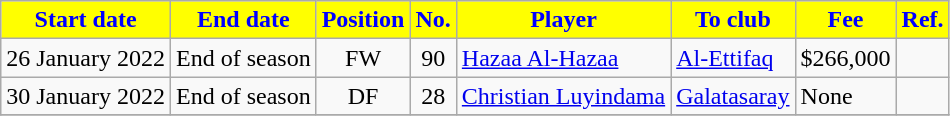<table class="wikitable sortable">
<tr>
<th style="background:yellow; color:blue;"><strong>Start date</strong></th>
<th style="background:yellow; color:blue;"><strong>End date</strong></th>
<th style="background:yellow; color:blue;"><strong>Position</strong></th>
<th style="background:yellow; color:blue;"><strong>No.</strong></th>
<th style="background:yellow; color:blue;"><strong>Player</strong></th>
<th style="background:yellow; color:blue;"><strong>To club</strong></th>
<th style="background:yellow; color:blue;"><strong>Fee</strong></th>
<th style="background:yellow; color:blue;"><strong>Ref.</strong></th>
</tr>
<tr>
<td>26 January 2022</td>
<td>End of season</td>
<td style="text-align:center;">FW</td>
<td style="text-align:center;">90</td>
<td style="text-align:left;"> <a href='#'>Hazaa Al-Hazaa</a></td>
<td style="text-align:left;"> <a href='#'>Al-Ettifaq</a></td>
<td>$266,000</td>
<td></td>
</tr>
<tr>
<td>30 January 2022</td>
<td>End of season</td>
<td style="text-align:center;">DF</td>
<td style="text-align:center;">28</td>
<td style="text-align:left;"> <a href='#'>Christian Luyindama</a></td>
<td style="text-align:left;"> <a href='#'>Galatasaray</a></td>
<td>None</td>
<td></td>
</tr>
<tr>
</tr>
</table>
